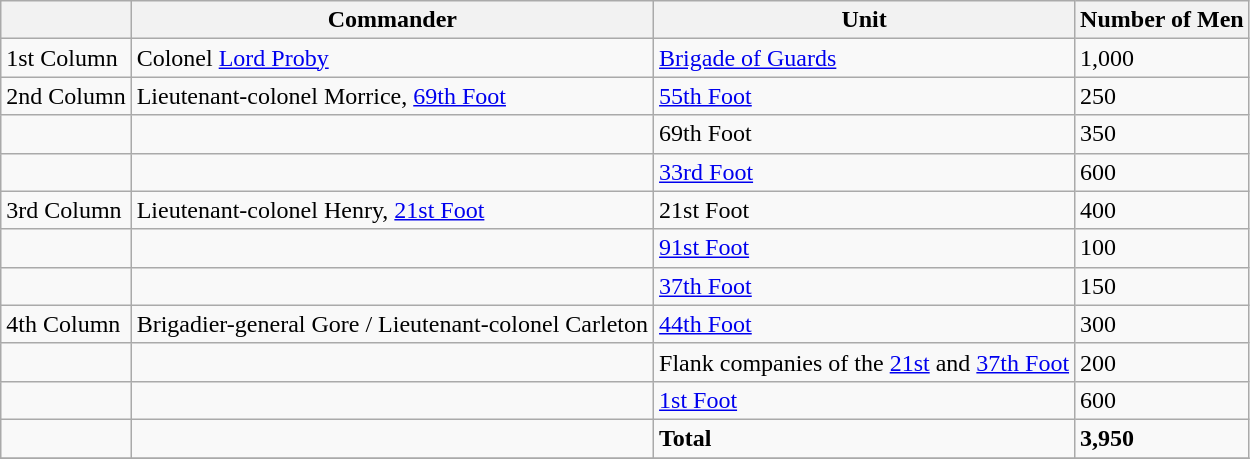<table class="wikitable" style="background: light gray">
<tr>
<th></th>
<th>Commander</th>
<th>Unit</th>
<th>Number of Men</th>
</tr>
<tr>
<td>1st Column</td>
<td>Colonel <a href='#'>Lord Proby</a></td>
<td><a href='#'>Brigade of Guards</a></td>
<td>1,000</td>
</tr>
<tr>
<td>2nd Column</td>
<td>Lieutenant-colonel Morrice, <a href='#'>69th Foot</a></td>
<td><a href='#'>55th Foot</a></td>
<td>250</td>
</tr>
<tr>
<td></td>
<td></td>
<td>69th Foot</td>
<td>350</td>
</tr>
<tr>
<td></td>
<td></td>
<td><a href='#'>33rd Foot</a></td>
<td>600</td>
</tr>
<tr>
<td>3rd Column</td>
<td>Lieutenant-colonel  Henry, <a href='#'>21st Foot</a></td>
<td>21st Foot</td>
<td>400</td>
</tr>
<tr>
<td></td>
<td></td>
<td><a href='#'>91st Foot</a></td>
<td>100</td>
</tr>
<tr>
<td></td>
<td></td>
<td><a href='#'>37th Foot</a></td>
<td>150</td>
</tr>
<tr>
<td>4th Column</td>
<td>Brigadier-general Gore / Lieutenant-colonel Carleton</td>
<td><a href='#'>44th Foot</a></td>
<td>300</td>
</tr>
<tr>
<td></td>
<td></td>
<td>Flank companies of the <a href='#'>21st</a> and <a href='#'>37th Foot</a></td>
<td>200</td>
</tr>
<tr>
<td></td>
<td></td>
<td><a href='#'>1st Foot</a></td>
<td>600</td>
</tr>
<tr>
<td></td>
<td></td>
<td><strong>Total</strong></td>
<td><strong>3,950</strong></td>
</tr>
<tr>
</tr>
</table>
